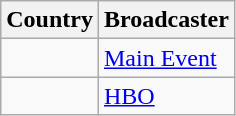<table class="wikitable">
<tr>
<th align=center>Country</th>
<th align=center>Broadcaster</th>
</tr>
<tr>
<td></td>
<td><a href='#'>Main Event</a></td>
</tr>
<tr>
<td></td>
<td><a href='#'>HBO</a></td>
</tr>
</table>
